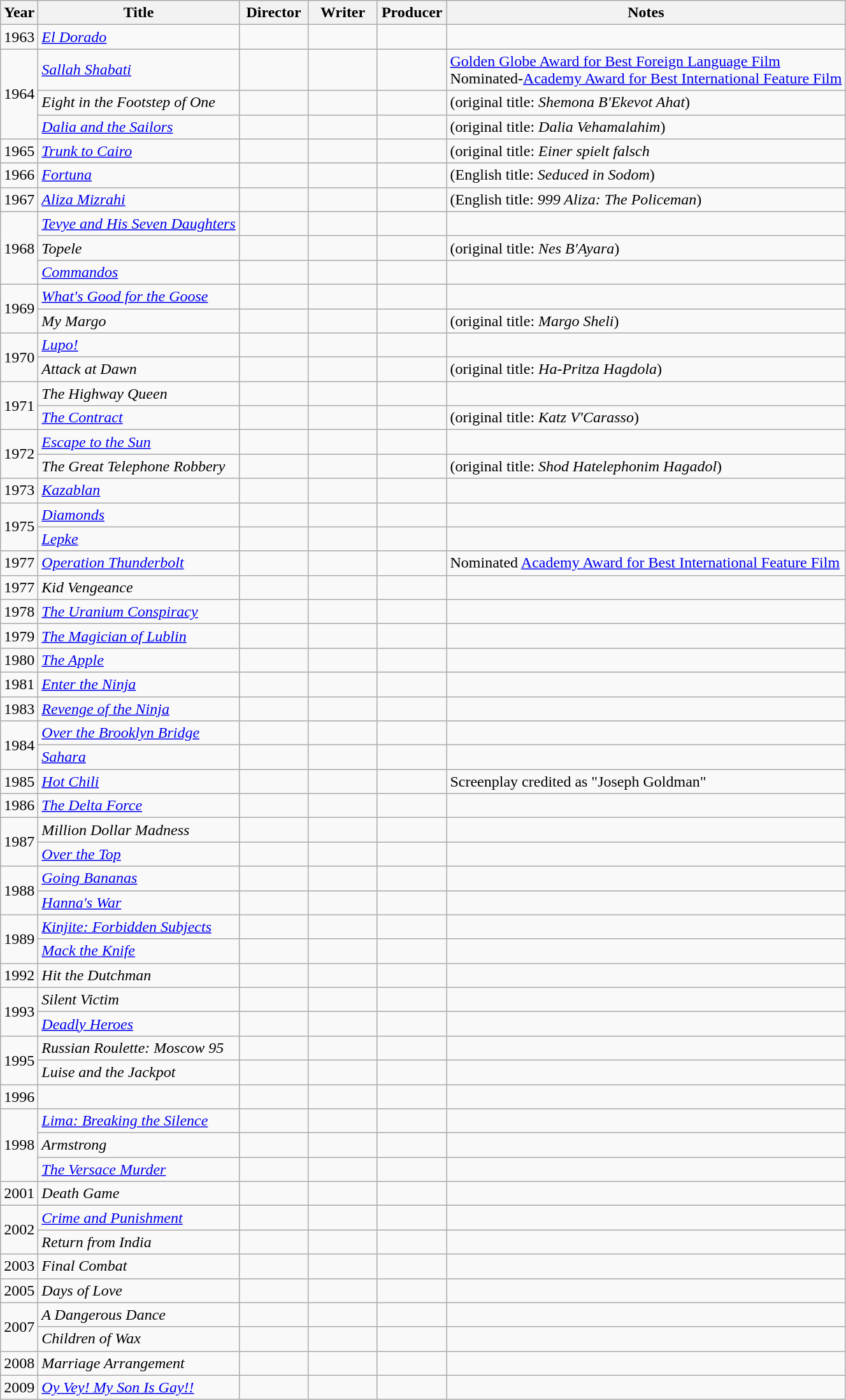<table class="wikitable">
<tr>
<th>Year</th>
<th>Title</th>
<th width=65>Director</th>
<th width=65>Writer</th>
<th width=65>Producer</th>
<th>Notes</th>
</tr>
<tr>
<td>1963</td>
<td><em><a href='#'>El Dorado</a></em></td>
<td></td>
<td></td>
<td></td>
<td></td>
</tr>
<tr>
<td rowspan="3">1964</td>
<td><em><a href='#'>Sallah Shabati</a></em></td>
<td></td>
<td></td>
<td></td>
<td><a href='#'>Golden Globe Award for Best Foreign Language Film</a><br>Nominated-<a href='#'>Academy Award for Best International Feature Film</a></td>
</tr>
<tr>
<td><em>Eight in the Footstep of One</em></td>
<td></td>
<td></td>
<td></td>
<td>(original title: <em>Shemona B'Ekevot Ahat</em>)</td>
</tr>
<tr>
<td><em><a href='#'>Dalia and the Sailors</a></em></td>
<td></td>
<td></td>
<td></td>
<td>(original title: <em>Dalia Vehamalahim</em>)</td>
</tr>
<tr>
<td>1965</td>
<td><em><a href='#'>Trunk to Cairo</a></em></td>
<td></td>
<td></td>
<td></td>
<td>(original title: <em>Einer spielt falsch</em></td>
</tr>
<tr>
<td>1966</td>
<td><em><a href='#'>Fortuna</a></em></td>
<td></td>
<td></td>
<td></td>
<td>(English title: <em>Seduced in Sodom</em>)</td>
</tr>
<tr>
<td>1967</td>
<td><em><a href='#'>Aliza Mizrahi</a></em></td>
<td></td>
<td></td>
<td></td>
<td>(English title: <em>999 Aliza: The Policeman</em>)</td>
</tr>
<tr>
<td rowspan="3">1968</td>
<td><em><a href='#'>Tevye and His Seven Daughters</a></em></td>
<td></td>
<td></td>
<td></td>
<td></td>
</tr>
<tr>
<td><em>Topele</em></td>
<td></td>
<td></td>
<td></td>
<td>(original title: <em>Nes B'Ayara</em>)</td>
</tr>
<tr>
<td><em><a href='#'>Commandos</a></em></td>
<td></td>
<td></td>
<td></td>
<td></td>
</tr>
<tr>
<td rowspan="2">1969</td>
<td><em><a href='#'>What's Good for the Goose</a></em></td>
<td></td>
<td></td>
<td></td>
<td></td>
</tr>
<tr>
<td><em>My Margo</em></td>
<td></td>
<td></td>
<td></td>
<td>(original title: <em>Margo Sheli</em>)</td>
</tr>
<tr>
<td rowspan="2">1970</td>
<td><em><a href='#'>Lupo!</a></em></td>
<td></td>
<td></td>
<td></td>
<td></td>
</tr>
<tr>
<td><em>Attack at Dawn</em></td>
<td></td>
<td></td>
<td></td>
<td>(original title: <em>Ha-Pritza Hagdola</em>)</td>
</tr>
<tr>
<td rowspan="2">1971</td>
<td><em>The Highway Queen</em></td>
<td></td>
<td></td>
<td></td>
<td></td>
</tr>
<tr>
<td><em><a href='#'>The Contract</a></em></td>
<td></td>
<td></td>
<td></td>
<td>(original title: <em>Katz V'Carasso</em>)</td>
</tr>
<tr>
<td rowspan=2>1972</td>
<td><em><a href='#'>Escape to the Sun</a></em></td>
<td></td>
<td></td>
<td></td>
<td></td>
</tr>
<tr>
<td><em>The Great Telephone Robbery</em></td>
<td></td>
<td></td>
<td></td>
<td>(original title: <em>Shod Hatelephonim Hagadol</em>)</td>
</tr>
<tr>
<td>1973</td>
<td><em><a href='#'>Kazablan</a></em></td>
<td></td>
<td></td>
<td></td>
<td></td>
</tr>
<tr>
<td rowspan=2>1975</td>
<td><em><a href='#'>Diamonds</a></em></td>
<td></td>
<td></td>
<td></td>
<td></td>
</tr>
<tr>
<td><em><a href='#'>Lepke</a></em></td>
<td></td>
<td></td>
<td></td>
<td></td>
</tr>
<tr>
<td>1977</td>
<td><em><a href='#'>Operation Thunderbolt</a></em></td>
<td></td>
<td></td>
<td></td>
<td>Nominated <a href='#'>Academy Award for Best International Feature Film</a></td>
</tr>
<tr>
<td>1977</td>
<td><em>Kid Vengeance</em></td>
<td></td>
<td></td>
<td></td>
<td></td>
</tr>
<tr>
<td>1978</td>
<td><em><a href='#'>The Uranium Conspiracy</a></em></td>
<td></td>
<td></td>
<td></td>
<td></td>
</tr>
<tr>
<td>1979</td>
<td><em><a href='#'>The Magician of Lublin</a></em></td>
<td></td>
<td></td>
<td></td>
<td></td>
</tr>
<tr>
<td>1980</td>
<td><em><a href='#'>The Apple</a></em></td>
<td></td>
<td></td>
<td></td>
<td></td>
</tr>
<tr>
<td>1981</td>
<td><em><a href='#'>Enter the Ninja</a></em></td>
<td></td>
<td></td>
<td></td>
<td></td>
</tr>
<tr>
<td>1983</td>
<td><em><a href='#'>Revenge of the Ninja</a></em></td>
<td></td>
<td></td>
<td></td>
<td></td>
</tr>
<tr>
<td rowspan=2>1984</td>
<td><em><a href='#'>Over the Brooklyn Bridge</a></em></td>
<td></td>
<td></td>
<td></td>
<td></td>
</tr>
<tr>
<td><em><a href='#'>Sahara</a></em></td>
<td></td>
<td></td>
<td></td>
<td></td>
</tr>
<tr>
<td>1985</td>
<td><em><a href='#'>Hot Chili</a></em></td>
<td></td>
<td></td>
<td></td>
<td>Screenplay credited as "Joseph Goldman"</td>
</tr>
<tr>
<td>1986</td>
<td><em><a href='#'>The Delta Force</a></em></td>
<td></td>
<td></td>
<td></td>
<td></td>
</tr>
<tr>
<td rowspan=2>1987</td>
<td><em>Million Dollar Madness</em></td>
<td></td>
<td></td>
<td></td>
<td></td>
</tr>
<tr>
<td><em><a href='#'>Over the Top</a></em></td>
<td></td>
<td></td>
<td></td>
<td></td>
</tr>
<tr>
<td rowspan=2>1988</td>
<td><em><a href='#'>Going Bananas</a></em></td>
<td></td>
<td></td>
<td></td>
<td></td>
</tr>
<tr>
<td><em><a href='#'>Hanna's War</a></em></td>
<td></td>
<td></td>
<td></td>
<td></td>
</tr>
<tr>
<td rowspan=2>1989</td>
<td><em><a href='#'>Kinjite: Forbidden Subjects</a></em></td>
<td></td>
<td></td>
<td></td>
<td></td>
</tr>
<tr>
<td><em><a href='#'>Mack the Knife</a></em></td>
<td></td>
<td></td>
<td></td>
<td></td>
</tr>
<tr>
<td>1992</td>
<td><em>Hit the Dutchman</em></td>
<td></td>
<td></td>
<td></td>
<td></td>
</tr>
<tr>
<td rowspan=2>1993</td>
<td><em>Silent Victim</em></td>
<td></td>
<td></td>
<td></td>
<td></td>
</tr>
<tr>
<td><em><a href='#'>Deadly Heroes</a></em></td>
<td></td>
<td></td>
<td></td>
<td></td>
</tr>
<tr>
<td rowspan="2">1995</td>
<td><em>Russian Roulette: Moscow 95</em></td>
<td></td>
<td></td>
<td></td>
<td></td>
</tr>
<tr>
<td><em>Luise and the Jackpot</em></td>
<td></td>
<td></td>
<td></td>
<td></td>
</tr>
<tr>
<td>1996</td>
<td><em></em></td>
<td></td>
<td></td>
<td></td>
<td></td>
</tr>
<tr>
<td rowspan="3">1998</td>
<td><em><a href='#'>Lima: Breaking the Silence</a></em></td>
<td></td>
<td></td>
<td></td>
<td></td>
</tr>
<tr>
<td><em>Armstrong</em></td>
<td></td>
<td></td>
<td></td>
<td></td>
</tr>
<tr>
<td><em><a href='#'>The Versace Murder</a></em></td>
<td></td>
<td></td>
<td></td>
<td></td>
</tr>
<tr>
<td>2001</td>
<td><em>Death Game</em></td>
<td></td>
<td></td>
<td></td>
<td></td>
</tr>
<tr>
<td rowspan="2">2002</td>
<td><em><a href='#'>Crime and Punishment</a></em></td>
<td></td>
<td></td>
<td></td>
<td></td>
</tr>
<tr>
<td><em>Return from India</em></td>
<td></td>
<td></td>
<td></td>
<td></td>
</tr>
<tr>
<td>2003</td>
<td><em>Final Combat</em></td>
<td></td>
<td></td>
<td></td>
<td></td>
</tr>
<tr>
<td>2005</td>
<td><em>Days of Love</em></td>
<td></td>
<td></td>
<td></td>
<td></td>
</tr>
<tr>
<td rowspan="2">2007</td>
<td><em>A Dangerous Dance</em></td>
<td></td>
<td></td>
<td></td>
<td></td>
</tr>
<tr>
<td><em>Children of Wax</em></td>
<td></td>
<td></td>
<td></td>
<td></td>
</tr>
<tr>
<td>2008</td>
<td><em>Marriage Arrangement</em></td>
<td></td>
<td></td>
<td></td>
<td></td>
</tr>
<tr>
<td>2009</td>
<td><em><a href='#'>Oy Vey! My Son Is Gay!!</a></em></td>
<td></td>
<td></td>
<td></td>
<td></td>
</tr>
</table>
